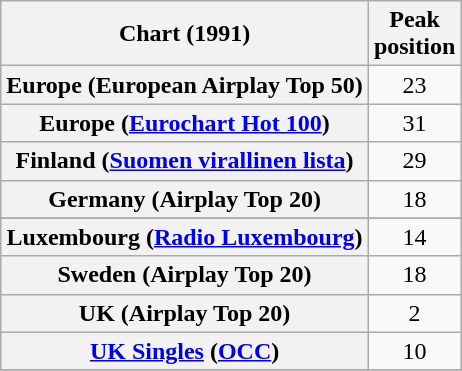<table class="wikitable sortable plainrowheaders" style="text-align:center">
<tr>
<th>Chart (1991)</th>
<th>Peak<br>position</th>
</tr>
<tr>
<th scope="row">Europe (European Airplay Top 50)</th>
<td align="center">23</td>
</tr>
<tr>
<th scope="row">Europe (<a href='#'>Eurochart Hot 100</a>)</th>
<td align="center">31</td>
</tr>
<tr>
<th scope="row">Finland (<a href='#'>Suomen virallinen lista</a>)</th>
<td align="center">29</td>
</tr>
<tr>
<th scope="row">Germany (Airplay Top 20)</th>
<td align="center">18</td>
</tr>
<tr>
</tr>
<tr>
</tr>
<tr>
<th scope="row">Luxembourg (<a href='#'>Radio Luxembourg</a>)</th>
<td align="center">14</td>
</tr>
<tr>
<th scope="row">Sweden (Airplay Top 20)</th>
<td align="center">18</td>
</tr>
<tr>
<th scope="row">UK (Airplay Top 20)</th>
<td align="center">2</td>
</tr>
<tr>
<th scope="row"><a href='#'>UK Singles</a> (<a href='#'>OCC</a>)</th>
<td align="center">10</td>
</tr>
<tr>
</tr>
</table>
